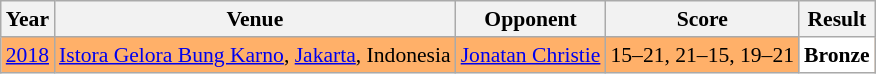<table class="sortable wikitable" style="font-size: 90%;">
<tr>
<th>Year</th>
<th>Venue</th>
<th>Opponent</th>
<th>Score</th>
<th>Result</th>
</tr>
<tr style="background:#FFB069">
<td align="center"><a href='#'>2018</a></td>
<td align="left"><a href='#'>Istora Gelora Bung Karno</a>, <a href='#'>Jakarta</a>, Indonesia</td>
<td align="left"> <a href='#'>Jonatan Christie</a></td>
<td align="left">15–21, 21–15, 19–21</td>
<td style="text-align:left; background:white"> <strong>Bronze</strong></td>
</tr>
</table>
